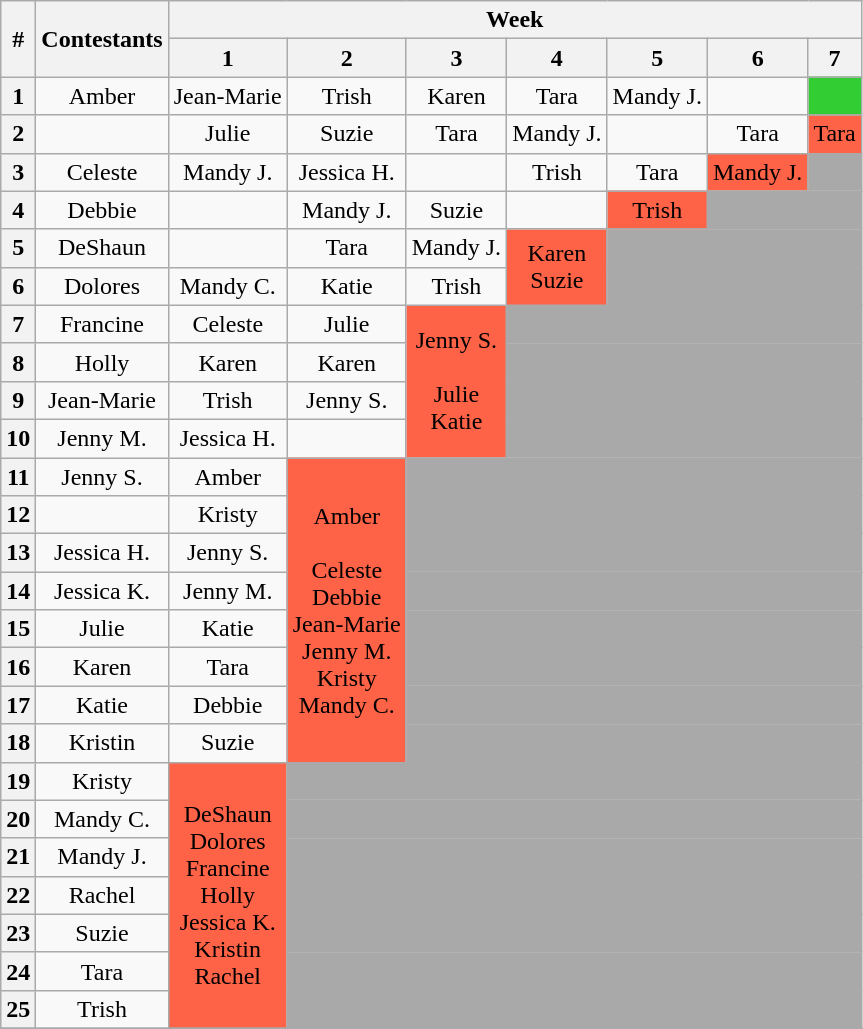<table class="wikitable" style="text-align:center">
<tr>
<th rowspan=2>#</th>
<th rowspan="2">Contestants</th>
<th colspan="7">Week</th>
</tr>
<tr>
<th>1</th>
<th>2</th>
<th>3</th>
<th>4</th>
<th>5</th>
<th>6</th>
<th>7</th>
</tr>
<tr>
<th>1</th>
<td>Amber</td>
<td>Jean-Marie</td>
<td>Trish</td>
<td>Karen</td>
<td>Tara</td>
<td>Mandy J.</td>
<td></td>
<td bgcolor="limegreen"></td>
</tr>
<tr>
<th>2</th>
<td></td>
<td>Julie</td>
<td>Suzie</td>
<td>Tara</td>
<td>Mandy J.</td>
<td></td>
<td>Tara</td>
<td bgcolor="tomato">Tara</td>
</tr>
<tr>
<th>3</th>
<td>Celeste</td>
<td>Mandy J.</td>
<td>Jessica H.</td>
<td></td>
<td>Trish</td>
<td>Tara</td>
<td bgcolor="tomato">Mandy J.</td>
<td bgcolor="darkgray"></td>
</tr>
<tr>
<th>4</th>
<td>Debbie</td>
<td></td>
<td>Mandy J.</td>
<td>Suzie</td>
<td></td>
<td bgcolor="tomato">Trish</td>
<td colspan="2" bgcolor="darkgray"></td>
</tr>
<tr>
<th>5</th>
<td>DeShaun</td>
<td></td>
<td>Tara</td>
<td>Mandy J.</td>
<td bgcolor="tomato" rowspan="2">Karen<br>Suzie</td>
<td colspan="3" bgcolor="darkgray"></td>
</tr>
<tr>
<th>6</th>
<td>Dolores</td>
<td>Mandy C.</td>
<td>Katie</td>
<td>Trish</td>
<td colspan="3" bgcolor="darkgray"></td>
</tr>
<tr>
<th>7</th>
<td>Francine</td>
<td>Celeste</td>
<td>Julie</td>
<td bgcolor="tomato" rowspan="4">Jenny S.<br><br>Julie<br>Katie</td>
<td colspan="4" bgcolor="darkgray"></td>
</tr>
<tr>
<th>8</th>
<td>Holly</td>
<td>Karen</td>
<td>Karen</td>
<td colspan="4" bgcolor="darkgray"></td>
</tr>
<tr>
<th>9</th>
<td>Jean-Marie</td>
<td>Trish</td>
<td>Jenny S.</td>
<td colspan="4" bgcolor="darkgray"></td>
</tr>
<tr>
<th>10</th>
<td>Jenny M.</td>
<td>Jessica H.</td>
<td></td>
<td colspan="4" bgcolor="darkgray"></td>
</tr>
<tr>
<th>11</th>
<td>Jenny S.</td>
<td>Amber</td>
<td bgcolor="tomato" rowspan="8">Amber<br><br>Celeste<br>Debbie<br>Jean-Marie<br>Jenny M.<br>Kristy<br>Mandy C.</td>
<td colspan="5" bgcolor="darkgray"></td>
</tr>
<tr>
<th>12</th>
<td></td>
<td>Kristy</td>
<td colspan="5" bgcolor="darkgray"></td>
</tr>
<tr>
<th>13</th>
<td>Jessica H.</td>
<td>Jenny S.</td>
<td colspan="5" bgcolor="darkgray"></td>
</tr>
<tr>
<th>14</th>
<td>Jessica K.</td>
<td>Jenny M.</td>
<td colspan="5" bgcolor="darkgray"></td>
</tr>
<tr>
<th>15</th>
<td>Julie</td>
<td>Katie</td>
<td colspan="5" bgcolor="darkgray"></td>
</tr>
<tr>
<th>16</th>
<td>Karen</td>
<td>Tara</td>
<td colspan="5" bgcolor="darkgray"></td>
</tr>
<tr>
<th>17</th>
<td>Katie</td>
<td>Debbie</td>
<td colspan="5" bgcolor="darkgray"></td>
</tr>
<tr>
<th>18</th>
<td>Kristin</td>
<td>Suzie</td>
<td colspan="5" bgcolor="darkgray"></td>
</tr>
<tr>
<th>19</th>
<td>Kristy</td>
<td bgcolor="tomato" rowspan="7">DeShaun<br>Dolores<br>Francine<br>Holly<br>Jessica K.<br>Kristin<br>Rachel</td>
<td colspan="6" bgcolor="darkgray"></td>
</tr>
<tr>
<th>20</th>
<td>Mandy C.</td>
<td colspan="6" bgcolor="darkgray"></td>
</tr>
<tr>
<th>21</th>
<td>Mandy J.</td>
<td colspan="6" bgcolor="darkgray"></td>
</tr>
<tr>
<th>22</th>
<td>Rachel</td>
<td colspan="6" bgcolor="darkgray"></td>
</tr>
<tr>
<th>23</th>
<td>Suzie</td>
<td colspan="6" bgcolor="darkgray"></td>
</tr>
<tr>
<th>24</th>
<td>Tara</td>
<td colspan="6" bgcolor="darkgray"></td>
</tr>
<tr>
<th>25</th>
<td>Trish</td>
<td colspan="6" bgcolor="darkgray"></td>
</tr>
<tr>
</tr>
</table>
